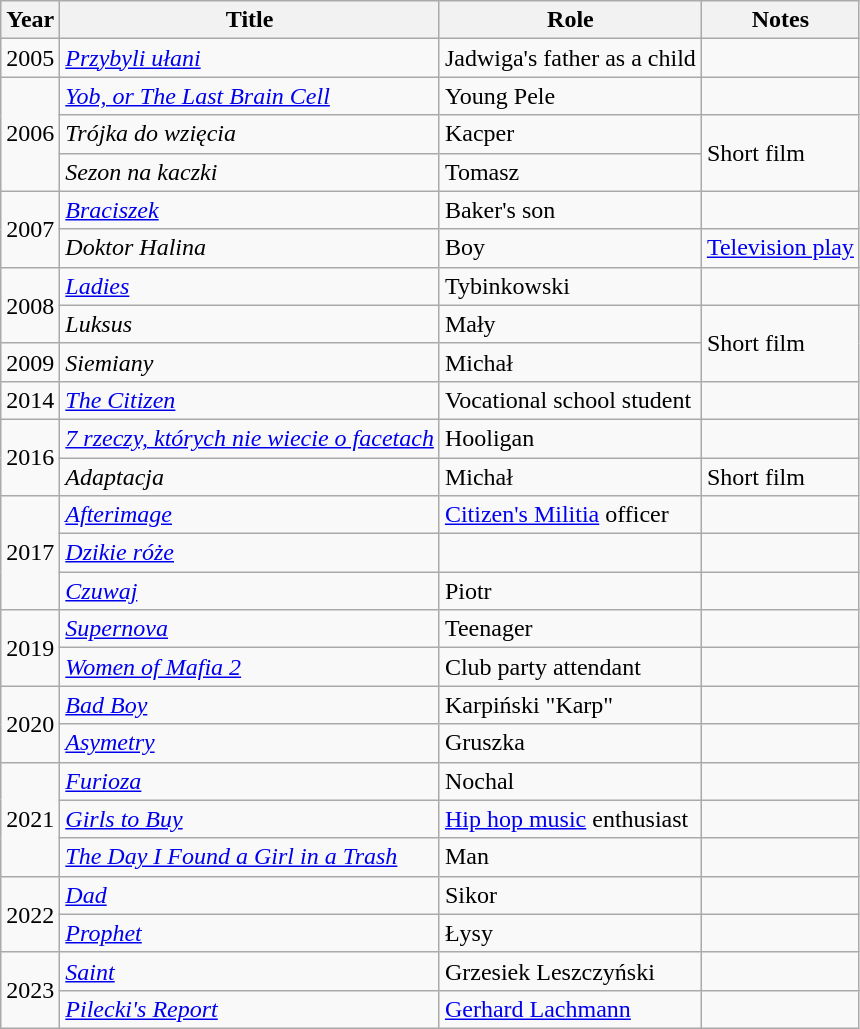<table class="wikitable plainrowheaders sortable">
<tr>
<th scope="col">Year</th>
<th scope="col">Title</th>
<th scope="col">Role</th>
<th scope="col" class="unsortable">Notes</th>
</tr>
<tr>
<td>2005</td>
<td><em><a href='#'>Przybyli ułani</a></em></td>
<td>Jadwiga's father as a child</td>
<td></td>
</tr>
<tr>
<td rowspan=3>2006</td>
<td><em><a href='#'>Yob, or The Last Brain Cell</a></em></td>
<td>Young Pele</td>
<td></td>
</tr>
<tr>
<td><em>Trójka do wzięcia</em></td>
<td>Kacper</td>
<td rowspan=2>Short film</td>
</tr>
<tr>
<td><em>Sezon na kaczki</em></td>
<td>Tomasz</td>
</tr>
<tr>
<td rowspan=2>2007</td>
<td><em><a href='#'>Braciszek</a></em></td>
<td>Baker's son</td>
<td></td>
</tr>
<tr>
<td><em>Doktor Halina</em></td>
<td>Boy</td>
<td><a href='#'>Television play</a></td>
</tr>
<tr>
<td rowspan=2>2008</td>
<td><em><a href='#'>Ladies</a></em></td>
<td>Tybinkowski</td>
<td></td>
</tr>
<tr>
<td><em>Luksus</em></td>
<td>Mały</td>
<td rowspan=2>Short film</td>
</tr>
<tr>
<td>2009</td>
<td><em>Siemiany</em></td>
<td>Michał</td>
</tr>
<tr>
<td>2014</td>
<td><em><a href='#'>The Citizen</a></em></td>
<td>Vocational school student</td>
<td></td>
</tr>
<tr>
<td rowspan=2>2016</td>
<td><em><a href='#'>7 rzeczy, których nie wiecie o facetach</a></em></td>
<td>Hooligan</td>
<td></td>
</tr>
<tr>
<td><em>Adaptacja</em></td>
<td>Michał</td>
<td>Short film</td>
</tr>
<tr>
<td rowspan=3>2017</td>
<td><em><a href='#'>Afterimage</a></em></td>
<td><a href='#'>Citizen's Militia</a> officer</td>
<td></td>
</tr>
<tr>
<td><em><a href='#'>Dzikie róże</a></em></td>
<td></td>
<td></td>
</tr>
<tr>
<td><em><a href='#'>Czuwaj</a></em></td>
<td>Piotr</td>
<td></td>
</tr>
<tr>
<td rowspan=2>2019</td>
<td><em><a href='#'>Supernova</a></em></td>
<td>Teenager</td>
<td></td>
</tr>
<tr>
<td><em><a href='#'>Women of Mafia 2</a></em></td>
<td>Club party attendant</td>
<td></td>
</tr>
<tr>
<td rowspan=2>2020</td>
<td><em><a href='#'>Bad Boy</a></em></td>
<td>Karpiński "Karp"</td>
<td></td>
</tr>
<tr>
<td><em><a href='#'>Asymetry</a></em></td>
<td>Gruszka</td>
<td></td>
</tr>
<tr>
<td rowspan=3>2021</td>
<td><em><a href='#'>Furioza</a></em></td>
<td>Nochal</td>
<td></td>
</tr>
<tr>
<td><em><a href='#'>Girls to Buy</a></em></td>
<td><a href='#'>Hip hop music</a> enthusiast</td>
<td></td>
</tr>
<tr>
<td><em><a href='#'>The Day I Found a Girl in a Trash</a></em></td>
<td>Man</td>
<td></td>
</tr>
<tr>
<td rowspan=2>2022</td>
<td><em><a href='#'>Dad</a></em></td>
<td>Sikor</td>
<td></td>
</tr>
<tr>
<td><em><a href='#'>Prophet</a></em></td>
<td>Łysy</td>
<td></td>
</tr>
<tr>
<td rowspan=2>2023</td>
<td><em><a href='#'>Saint</a></em></td>
<td>Grzesiek Leszczyński</td>
<td></td>
</tr>
<tr>
<td><em><a href='#'>Pilecki's Report</a></em></td>
<td><a href='#'>Gerhard Lachmann</a></td>
<td></td>
</tr>
</table>
